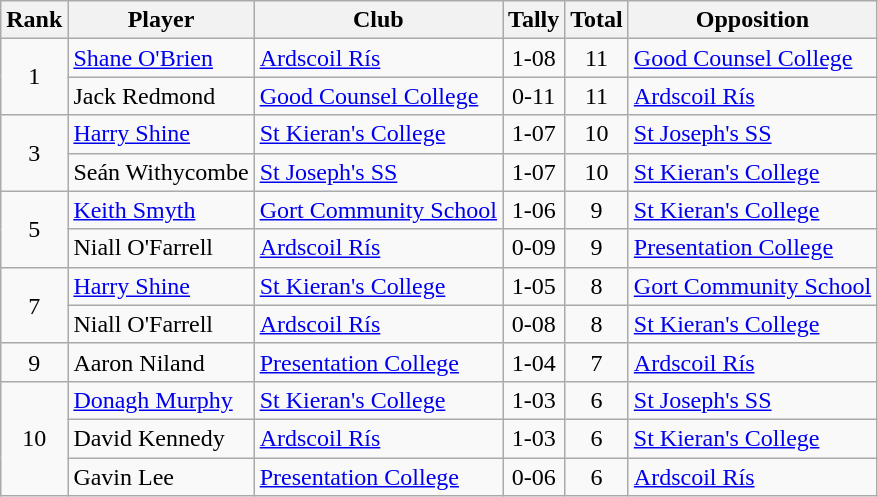<table class="wikitable">
<tr>
<th>Rank</th>
<th>Player</th>
<th>Club</th>
<th>Tally</th>
<th>Total</th>
<th>Opposition</th>
</tr>
<tr>
<td rowspan="2" style="text-align:center;">1</td>
<td><a href='#'>Shane O'Brien</a></td>
<td><a href='#'>Ardscoil Rís</a></td>
<td align=center>1-08</td>
<td align=center>11</td>
<td><a href='#'>Good Counsel College</a></td>
</tr>
<tr>
<td>Jack Redmond</td>
<td><a href='#'>Good Counsel College</a></td>
<td align=center>0-11</td>
<td align=center>11</td>
<td><a href='#'>Ardscoil Rís</a></td>
</tr>
<tr>
<td rowspan="2" style="text-align:center;">3</td>
<td><a href='#'>Harry Shine</a></td>
<td><a href='#'>St Kieran's College</a></td>
<td align=center>1-07</td>
<td align=center>10</td>
<td><a href='#'>St Joseph's SS</a></td>
</tr>
<tr>
<td>Seán Withycombe</td>
<td><a href='#'>St Joseph's SS</a></td>
<td align=center>1-07</td>
<td align=center>10</td>
<td><a href='#'>St Kieran's College</a></td>
</tr>
<tr>
<td rowspan="2" style="text-align:center;">5</td>
<td><a href='#'>Keith Smyth</a></td>
<td><a href='#'>Gort Community School</a></td>
<td align=center>1-06</td>
<td align=center>9</td>
<td><a href='#'>St Kieran's College</a></td>
</tr>
<tr>
<td>Niall O'Farrell</td>
<td><a href='#'>Ardscoil Rís</a></td>
<td align=center>0-09</td>
<td align=center>9</td>
<td><a href='#'>Presentation College</a></td>
</tr>
<tr>
<td rowspan="2" style="text-align:center;">7</td>
<td><a href='#'>Harry Shine</a></td>
<td><a href='#'>St Kieran's College</a></td>
<td align=center>1-05</td>
<td align=center>8</td>
<td><a href='#'>Gort Community School</a></td>
</tr>
<tr>
<td>Niall O'Farrell</td>
<td><a href='#'>Ardscoil Rís</a></td>
<td align=center>0-08</td>
<td align=center>8</td>
<td><a href='#'>St Kieran's College</a></td>
</tr>
<tr>
<td rowspan="1" style="text-align:center;">9</td>
<td>Aaron Niland</td>
<td><a href='#'>Presentation College</a></td>
<td align=center>1-04</td>
<td align=center>7</td>
<td><a href='#'>Ardscoil Rís</a></td>
</tr>
<tr>
<td rowspan="3" style="text-align:center;">10</td>
<td><a href='#'>Donagh Murphy</a></td>
<td><a href='#'>St Kieran's College</a></td>
<td align=center>1-03</td>
<td align=center>6</td>
<td><a href='#'>St Joseph's SS</a></td>
</tr>
<tr>
<td>David Kennedy</td>
<td><a href='#'>Ardscoil Rís</a></td>
<td align=center>1-03</td>
<td align=center>6</td>
<td><a href='#'>St Kieran's College</a></td>
</tr>
<tr>
<td>Gavin Lee</td>
<td><a href='#'>Presentation College</a></td>
<td align=center>0-06</td>
<td align=center>6</td>
<td><a href='#'>Ardscoil Rís</a></td>
</tr>
</table>
